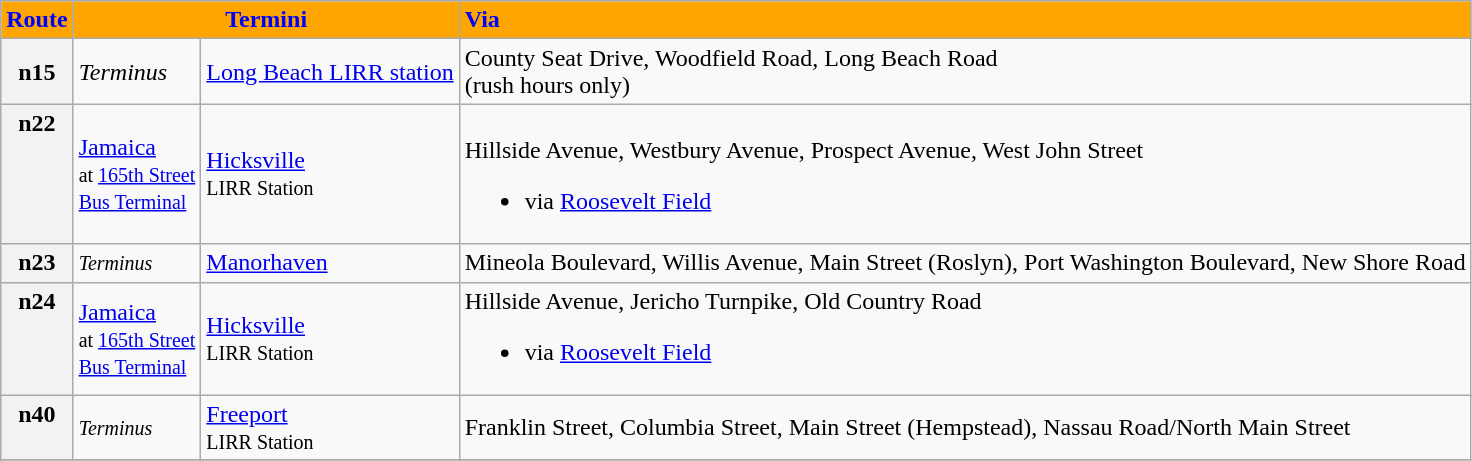<table class="wikitable" style="font-size: 100%;" |>
<tr>
<td style="background:orange; color:blue; text-align:left;"><strong>Route</strong></td>
<td colspan="2" style="background:orange; color:blue; text-align:center;"><strong>Termini</strong></td>
<td style="background:orange; color:blue; text-align:left;"><strong>Via</strong></td>
</tr>
<tr>
<th><strong>n15</strong></th>
<td><em>Terminus</em></td>
<td><a href='#'>Long Beach LIRR station</a></td>
<td>County Seat Drive, Woodfield Road, Long Beach Road<br>(rush hours only)</td>
</tr>
<tr>
<th valign=top><div><strong>n22</strong></div></th>
<td><a href='#'>Jamaica</a><br><small>at <a href='#'>165th Street<br>Bus Terminal</a></small></td>
<td><a href='#'>Hicksville</a><br><small>LIRR Station</small></td>
<td><br>Hillside Avenue, Westbury Avenue, Prospect Avenue, West John Street<ul><li>via <a href='#'>Roosevelt Field</a></li></ul></td>
</tr>
<tr>
<th valign=top><div><strong>n23</strong></div></th>
<td><small><em>Terminus</em></small></td>
<td><a href='#'>Manorhaven</a></td>
<td>Mineola Boulevard, Willis Avenue, Main Street (Roslyn), Port Washington Boulevard, New Shore Road</td>
</tr>
<tr>
<th valign=top><div><strong>n24</strong></div></th>
<td><a href='#'>Jamaica</a><br><small>at <a href='#'>165th Street<br>Bus Terminal</a></small></td>
<td><a href='#'>Hicksville</a><br><small>LIRR Station<br></small></td>
<td>Hillside Avenue, Jericho Turnpike, Old Country Road<br><ul><li>via <a href='#'>Roosevelt Field</a></li></ul></td>
</tr>
<tr>
<th valign=top><div><strong>n40</strong></div></th>
<td><small><em>Terminus</em></small></td>
<td><a href='#'>Freeport</a><br><small>LIRR Station</small></td>
<td>Franklin Street, Columbia Street, Main Street (Hempstead), Nassau Road/North Main Street</td>
</tr>
<tr>
</tr>
</table>
